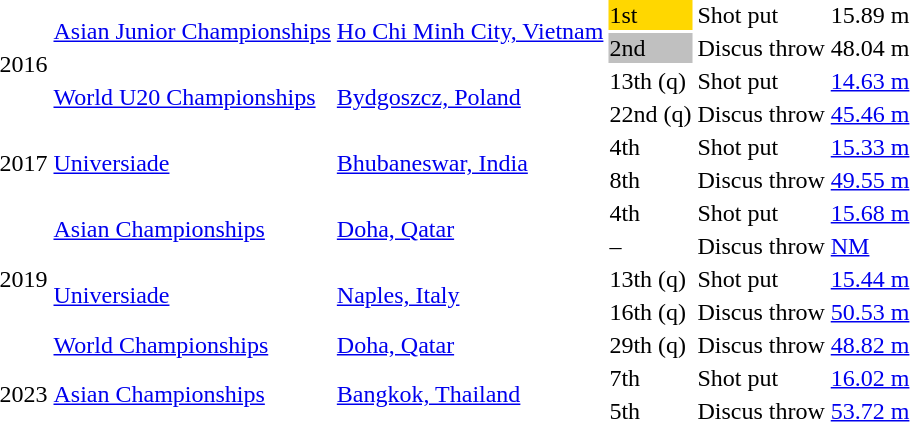<table>
<tr>
<td rowspan=4>2016</td>
<td rowspan=2><a href='#'>Asian Junior Championships</a></td>
<td rowspan=2><a href='#'>Ho Chi Minh City, Vietnam</a></td>
<td bgcolor=gold>1st</td>
<td>Shot put</td>
<td>15.89 m</td>
</tr>
<tr>
<td bgcolor=silver>2nd</td>
<td>Discus throw</td>
<td>48.04 m</td>
</tr>
<tr>
<td rowspan=2><a href='#'>World U20 Championships</a></td>
<td rowspan=2><a href='#'>Bydgoszcz, Poland</a></td>
<td>13th (q)</td>
<td>Shot put</td>
<td><a href='#'>14.63 m</a></td>
</tr>
<tr>
<td>22nd (q)</td>
<td>Discus throw</td>
<td><a href='#'>45.46 m</a></td>
</tr>
<tr>
<td rowspan=2>2017</td>
<td rowspan=2><a href='#'>Universiade</a></td>
<td rowspan=2><a href='#'>Bhubaneswar, India</a></td>
<td>4th</td>
<td>Shot put</td>
<td><a href='#'>15.33 m</a></td>
</tr>
<tr>
<td>8th</td>
<td>Discus throw</td>
<td><a href='#'>49.55 m</a></td>
</tr>
<tr>
<td rowspan=5>2019</td>
<td rowspan=2><a href='#'>Asian Championships</a></td>
<td rowspan=2><a href='#'>Doha, Qatar</a></td>
<td>4th</td>
<td>Shot put</td>
<td><a href='#'>15.68 m</a></td>
</tr>
<tr>
<td>–</td>
<td>Discus throw</td>
<td><a href='#'>NM</a></td>
</tr>
<tr>
<td rowspan=2><a href='#'>Universiade</a></td>
<td rowspan=2><a href='#'>Naples, Italy</a></td>
<td>13th (q)</td>
<td>Shot put</td>
<td><a href='#'>15.44 m</a></td>
</tr>
<tr>
<td>16th (q)</td>
<td>Discus throw</td>
<td><a href='#'>50.53 m</a></td>
</tr>
<tr>
<td><a href='#'>World Championships</a></td>
<td><a href='#'>Doha, Qatar</a></td>
<td>29th (q)</td>
<td>Discus throw</td>
<td><a href='#'>48.82 m</a></td>
</tr>
<tr>
<td rowspan=2>2023</td>
<td rowspan=2><a href='#'>Asian Championships</a></td>
<td rowspan=2><a href='#'>Bangkok, Thailand</a></td>
<td>7th</td>
<td>Shot put</td>
<td><a href='#'>16.02 m</a></td>
</tr>
<tr>
<td>5th</td>
<td>Discus throw</td>
<td><a href='#'>53.72 m</a></td>
</tr>
</table>
